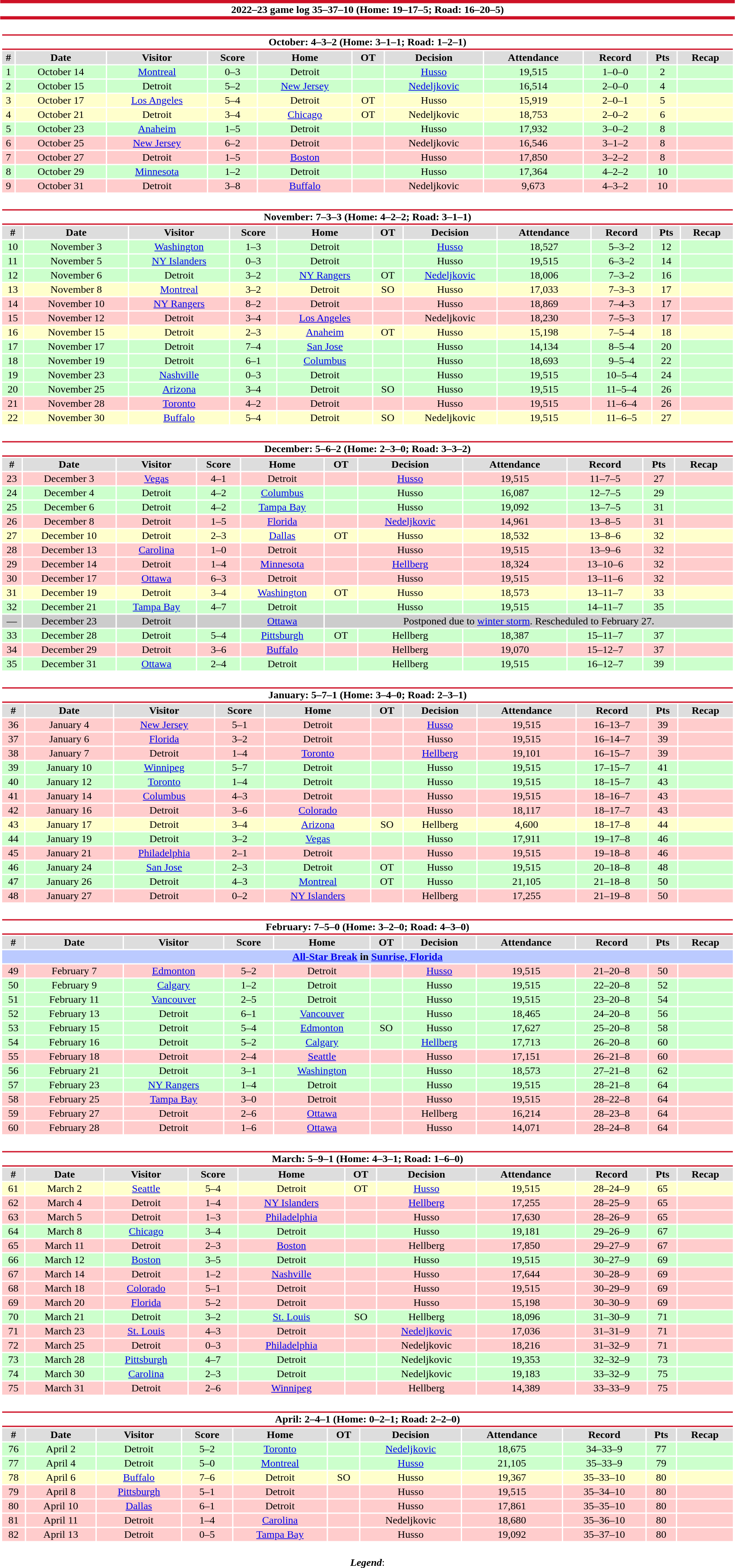<table class="toccolours" style="width:90%; clear:both; margin:1.5em auto; text-align:center;">
<tr>
<th colspan="11" style="background:#FFFFFF; border-top:#CE1126 5px solid; border-bottom:#CE1126 5px solid;">2022–23 game log 35–37–10 (Home: 19–17–5; Road: 16–20–5)</th>
</tr>
<tr>
<td colspan="11"><br><table class="toccolours collapsible collapsed" style="width:100%;">
<tr>
<th colspan="11" style="background:#FFFFFF; border-top:#CE1126 2px solid; border-bottom:#CE1126 2px solid;">October: 4–3–2 (Home: 3–1–1; Road: 1–2–1)</th>
</tr>
<tr style="background:#ddd;">
<th>#</th>
<th>Date</th>
<th>Visitor</th>
<th>Score</th>
<th>Home</th>
<th>OT</th>
<th>Decision</th>
<th>Attendance</th>
<th>Record</th>
<th>Pts</th>
<th>Recap</th>
</tr>
<tr style="background:#cfc;">
<td>1</td>
<td>October 14</td>
<td><a href='#'>Montreal</a></td>
<td>0–3</td>
<td>Detroit</td>
<td></td>
<td><a href='#'>Husso</a></td>
<td>19,515</td>
<td>1–0–0</td>
<td>2</td>
<td></td>
</tr>
<tr style="background:#cfc;">
<td>2</td>
<td>October 15</td>
<td>Detroit</td>
<td>5–2</td>
<td><a href='#'>New Jersey</a></td>
<td></td>
<td><a href='#'>Nedeljkovic</a></td>
<td>16,514</td>
<td>2–0–0</td>
<td>4</td>
<td></td>
</tr>
<tr style="background:#ffc;">
<td>3</td>
<td>October 17</td>
<td><a href='#'>Los Angeles</a></td>
<td>5–4</td>
<td>Detroit</td>
<td>OT</td>
<td>Husso</td>
<td>15,919</td>
<td>2–0–1</td>
<td>5</td>
<td></td>
</tr>
<tr style="background:#ffc;">
<td>4</td>
<td>October 21</td>
<td>Detroit</td>
<td>3–4</td>
<td><a href='#'>Chicago</a></td>
<td>OT</td>
<td>Nedeljkovic</td>
<td>18,753</td>
<td>2–0–2</td>
<td>6</td>
<td></td>
</tr>
<tr style="background:#cfc;">
<td>5</td>
<td>October 23</td>
<td><a href='#'>Anaheim</a></td>
<td>1–5</td>
<td>Detroit</td>
<td></td>
<td>Husso</td>
<td>17,932</td>
<td>3–0–2</td>
<td>8</td>
<td></td>
</tr>
<tr style="background:#fcc;">
<td>6</td>
<td>October 25</td>
<td><a href='#'>New Jersey</a></td>
<td>6–2</td>
<td>Detroit</td>
<td></td>
<td>Nedeljkovic</td>
<td>16,546</td>
<td>3–1–2</td>
<td>8</td>
<td></td>
</tr>
<tr style="background:#fcc;">
<td>7</td>
<td>October 27</td>
<td>Detroit</td>
<td>1–5</td>
<td><a href='#'>Boston</a></td>
<td></td>
<td>Husso</td>
<td>17,850</td>
<td>3–2–2</td>
<td>8</td>
<td></td>
</tr>
<tr style="background:#cfc;">
<td>8</td>
<td>October 29</td>
<td><a href='#'>Minnesota</a></td>
<td>1–2</td>
<td>Detroit</td>
<td></td>
<td>Husso</td>
<td>17,364</td>
<td>4–2–2</td>
<td>10</td>
<td></td>
</tr>
<tr style="background:#fcc;">
<td>9</td>
<td>October 31</td>
<td>Detroit</td>
<td>3–8</td>
<td><a href='#'>Buffalo</a></td>
<td></td>
<td>Nedeljkovic</td>
<td>9,673</td>
<td>4–3–2</td>
<td>10</td>
<td></td>
</tr>
</table>
</td>
</tr>
<tr>
<td colspan="11"><br><table class="toccolours collapsible collapsed" style="width:100%;">
<tr>
<th colspan="11" style="background:#FFFFFF; border-top:#CE1126 2px solid; border-bottom:#CE1126 2px solid;">November: 7–3–3 (Home: 4–2–2; Road: 3–1–1)</th>
</tr>
<tr style="background:#ddd;">
<th>#</th>
<th>Date</th>
<th>Visitor</th>
<th>Score</th>
<th>Home</th>
<th>OT</th>
<th>Decision</th>
<th>Attendance</th>
<th>Record</th>
<th>Pts</th>
<th>Recap</th>
</tr>
<tr style="background:#cfc;">
<td>10</td>
<td>November 3</td>
<td><a href='#'>Washington</a></td>
<td>1–3</td>
<td>Detroit</td>
<td></td>
<td><a href='#'>Husso</a></td>
<td>18,527</td>
<td>5–3–2</td>
<td>12</td>
<td></td>
</tr>
<tr style="background:#cfc;">
<td>11</td>
<td>November 5</td>
<td><a href='#'>NY Islanders</a></td>
<td>0–3</td>
<td>Detroit</td>
<td></td>
<td>Husso</td>
<td>19,515</td>
<td>6–3–2</td>
<td>14</td>
<td></td>
</tr>
<tr style="background:#cfc;">
<td>12</td>
<td>November 6</td>
<td>Detroit</td>
<td>3–2</td>
<td><a href='#'>NY Rangers</a></td>
<td>OT</td>
<td><a href='#'>Nedeljkovic</a></td>
<td>18,006</td>
<td>7–3–2</td>
<td>16</td>
<td></td>
</tr>
<tr style="background:#ffc;">
<td>13</td>
<td>November 8</td>
<td><a href='#'>Montreal</a></td>
<td>3–2</td>
<td>Detroit</td>
<td>SO</td>
<td>Husso</td>
<td>17,033</td>
<td>7–3–3</td>
<td>17</td>
<td></td>
</tr>
<tr style="background:#fcc;">
<td>14</td>
<td>November 10</td>
<td><a href='#'>NY Rangers</a></td>
<td>8–2</td>
<td>Detroit</td>
<td></td>
<td>Husso</td>
<td>18,869</td>
<td>7–4–3</td>
<td>17</td>
<td></td>
</tr>
<tr style="background:#fcc;">
<td>15</td>
<td>November 12</td>
<td>Detroit</td>
<td>3–4</td>
<td><a href='#'>Los Angeles</a></td>
<td></td>
<td>Nedeljkovic</td>
<td>18,230</td>
<td>7–5–3</td>
<td>17</td>
<td></td>
</tr>
<tr style="background:#ffc;">
<td>16</td>
<td>November 15</td>
<td>Detroit</td>
<td>2–3</td>
<td><a href='#'>Anaheim</a></td>
<td>OT</td>
<td>Husso</td>
<td>15,198</td>
<td>7–5–4</td>
<td>18</td>
<td></td>
</tr>
<tr style="background:#cfc;">
<td>17</td>
<td>November 17</td>
<td>Detroit</td>
<td>7–4</td>
<td><a href='#'>San Jose</a></td>
<td></td>
<td>Husso</td>
<td>14,134</td>
<td>8–5–4</td>
<td>20</td>
<td></td>
</tr>
<tr style="background:#cfc;">
<td>18</td>
<td>November 19</td>
<td>Detroit</td>
<td>6–1</td>
<td><a href='#'>Columbus</a></td>
<td></td>
<td>Husso</td>
<td>18,693</td>
<td>9–5–4</td>
<td>22</td>
<td></td>
</tr>
<tr style="background:#cfc;">
<td>19</td>
<td>November 23</td>
<td><a href='#'>Nashville</a></td>
<td>0–3</td>
<td>Detroit</td>
<td></td>
<td>Husso</td>
<td>19,515</td>
<td>10–5–4</td>
<td>24</td>
<td></td>
</tr>
<tr style="background:#cfc;">
<td>20</td>
<td>November 25</td>
<td><a href='#'>Arizona</a></td>
<td>3–4</td>
<td>Detroit</td>
<td>SO</td>
<td>Husso</td>
<td>19,515</td>
<td>11–5–4</td>
<td>26</td>
<td></td>
</tr>
<tr style="background:#fcc;">
<td>21</td>
<td>November 28</td>
<td><a href='#'>Toronto</a></td>
<td>4–2</td>
<td>Detroit</td>
<td></td>
<td>Husso</td>
<td>19,515</td>
<td>11–6–4</td>
<td>26</td>
<td></td>
</tr>
<tr style="background:#ffc;">
<td>22</td>
<td>November 30</td>
<td><a href='#'>Buffalo</a></td>
<td>5–4</td>
<td>Detroit</td>
<td>SO</td>
<td>Nedeljkovic</td>
<td>19,515</td>
<td>11–6–5</td>
<td>27</td>
<td></td>
</tr>
</table>
</td>
</tr>
<tr>
<td colspan="11"><br><table class="toccolours collapsible collapsed" style="width:100%;">
<tr>
<th colspan="11" style="background:#FFFFFF; border-top:#CE1126 2px solid; border-bottom:#CE1126 2px solid;">December: 5–6–2 (Home: 2–3–0; Road: 3–3–2)</th>
</tr>
<tr style="background:#ddd;">
<th>#</th>
<th>Date</th>
<th>Visitor</th>
<th>Score</th>
<th>Home</th>
<th>OT</th>
<th>Decision</th>
<th>Attendance</th>
<th>Record</th>
<th>Pts</th>
<th>Recap</th>
</tr>
<tr style="background:#fcc;">
<td>23</td>
<td>December 3</td>
<td><a href='#'>Vegas</a></td>
<td>4–1</td>
<td>Detroit</td>
<td></td>
<td><a href='#'>Husso</a></td>
<td>19,515</td>
<td>11–7–5</td>
<td>27</td>
<td></td>
</tr>
<tr style="background:#cfc;">
<td>24</td>
<td>December 4</td>
<td>Detroit</td>
<td>4–2</td>
<td><a href='#'>Columbus</a></td>
<td></td>
<td>Husso</td>
<td>16,087</td>
<td>12–7–5</td>
<td>29</td>
<td></td>
</tr>
<tr style="background:#cfc;">
<td>25</td>
<td>December 6</td>
<td>Detroit</td>
<td>4–2</td>
<td><a href='#'>Tampa Bay</a></td>
<td></td>
<td>Husso</td>
<td>19,092</td>
<td>13–7–5</td>
<td>31</td>
<td></td>
</tr>
<tr style="background:#fcc;">
<td>26</td>
<td>December 8</td>
<td>Detroit</td>
<td>1–5</td>
<td><a href='#'>Florida</a></td>
<td></td>
<td><a href='#'>Nedeljkovic</a></td>
<td>14,961</td>
<td>13–8–5</td>
<td>31</td>
<td></td>
</tr>
<tr style="background:#ffc;">
<td>27</td>
<td>December 10</td>
<td>Detroit</td>
<td>2–3</td>
<td><a href='#'>Dallas</a></td>
<td>OT</td>
<td>Husso</td>
<td>18,532</td>
<td>13–8–6</td>
<td>32</td>
<td></td>
</tr>
<tr style="background:#fcc;">
<td>28</td>
<td>December 13</td>
<td><a href='#'>Carolina</a></td>
<td>1–0</td>
<td>Detroit</td>
<td></td>
<td>Husso</td>
<td>19,515</td>
<td>13–9–6</td>
<td>32</td>
<td></td>
</tr>
<tr style="background:#fcc;">
<td>29</td>
<td>December 14</td>
<td>Detroit</td>
<td>1–4</td>
<td><a href='#'>Minnesota</a></td>
<td></td>
<td><a href='#'>Hellberg</a></td>
<td>18,324</td>
<td>13–10–6</td>
<td>32</td>
<td></td>
</tr>
<tr style="background:#fcc;">
<td>30</td>
<td>December 17</td>
<td><a href='#'>Ottawa</a></td>
<td>6–3</td>
<td>Detroit</td>
<td></td>
<td>Husso</td>
<td>19,515</td>
<td>13–11–6</td>
<td>32</td>
<td></td>
</tr>
<tr style="background:#ffc;">
<td>31</td>
<td>December 19</td>
<td>Detroit</td>
<td>3–4</td>
<td><a href='#'>Washington</a></td>
<td>OT</td>
<td>Husso</td>
<td>18,573</td>
<td>13–11–7</td>
<td>33</td>
<td></td>
</tr>
<tr style="background:#cfc;">
<td>32</td>
<td>December 21</td>
<td><a href='#'>Tampa Bay</a></td>
<td>4–7</td>
<td>Detroit</td>
<td></td>
<td>Husso</td>
<td>19,515</td>
<td>14–11–7</td>
<td>35</td>
<td></td>
</tr>
<tr style="background:#ccc;">
<td>—</td>
<td>December 23</td>
<td>Detroit</td>
<td></td>
<td><a href='#'>Ottawa</a></td>
<td colspan="6">Postponed due to <a href='#'>winter storm</a>. Rescheduled to February 27.</td>
</tr>
<tr style="background:#cfc;">
<td>33</td>
<td>December 28</td>
<td>Detroit</td>
<td>5–4</td>
<td><a href='#'>Pittsburgh</a></td>
<td>OT</td>
<td>Hellberg</td>
<td>18,387</td>
<td>15–11–7</td>
<td>37</td>
<td></td>
</tr>
<tr style="background:#fcc;">
<td>34</td>
<td>December 29</td>
<td>Detroit</td>
<td>3–6</td>
<td><a href='#'>Buffalo</a></td>
<td></td>
<td>Hellberg</td>
<td>19,070</td>
<td>15–12–7</td>
<td>37</td>
<td></td>
</tr>
<tr style="background:#cfc;">
<td>35</td>
<td>December 31</td>
<td><a href='#'>Ottawa</a></td>
<td>2–4</td>
<td>Detroit</td>
<td></td>
<td>Hellberg</td>
<td>19,515</td>
<td>16–12–7</td>
<td>39</td>
<td></td>
</tr>
</table>
</td>
</tr>
<tr>
<td colspan="11"><br><table class="toccolours collapsible collapsed" style="width:100%;">
<tr>
<th colspan="11" style="background:#FFFFFF; border-top:#CE1126 2px solid; border-bottom:#CE1126 2px solid;">January: 5–7–1 (Home: 3–4–0; Road: 2–3–1)</th>
</tr>
<tr style="background:#ddd;">
<th>#</th>
<th>Date</th>
<th>Visitor</th>
<th>Score</th>
<th>Home</th>
<th>OT</th>
<th>Decision</th>
<th>Attendance</th>
<th>Record</th>
<th>Pts</th>
<th>Recap</th>
</tr>
<tr style="background:#fcc;">
<td>36</td>
<td>January 4</td>
<td><a href='#'>New Jersey</a></td>
<td>5–1</td>
<td>Detroit</td>
<td></td>
<td><a href='#'>Husso</a></td>
<td>19,515</td>
<td>16–13–7</td>
<td>39</td>
<td></td>
</tr>
<tr style="background:#fcc;">
<td>37</td>
<td>January 6</td>
<td><a href='#'>Florida</a></td>
<td>3–2</td>
<td>Detroit</td>
<td></td>
<td>Husso</td>
<td>19,515</td>
<td>16–14–7</td>
<td>39</td>
<td></td>
</tr>
<tr style="background:#fcc;">
<td>38</td>
<td>January 7</td>
<td>Detroit</td>
<td>1–4</td>
<td><a href='#'>Toronto</a></td>
<td></td>
<td><a href='#'>Hellberg</a></td>
<td>19,101</td>
<td>16–15–7</td>
<td>39</td>
<td></td>
</tr>
<tr style="background:#cfc;">
<td>39</td>
<td>January 10</td>
<td><a href='#'>Winnipeg</a></td>
<td>5–7</td>
<td>Detroit</td>
<td></td>
<td>Husso</td>
<td>19,515</td>
<td>17–15–7</td>
<td>41</td>
<td></td>
</tr>
<tr style="background:#cfc;">
<td>40</td>
<td>January 12</td>
<td><a href='#'>Toronto</a></td>
<td>1–4</td>
<td>Detroit</td>
<td></td>
<td>Husso</td>
<td>19,515</td>
<td>18–15–7</td>
<td>43</td>
<td></td>
</tr>
<tr style="background:#fcc;">
<td>41</td>
<td>January 14</td>
<td><a href='#'>Columbus</a></td>
<td>4–3</td>
<td>Detroit</td>
<td></td>
<td>Husso</td>
<td>19,515</td>
<td>18–16–7</td>
<td>43</td>
<td></td>
</tr>
<tr style="background:#fcc;">
<td>42</td>
<td>January 16</td>
<td>Detroit</td>
<td>3–6</td>
<td><a href='#'>Colorado</a></td>
<td></td>
<td>Husso</td>
<td>18,117</td>
<td>18–17–7</td>
<td>43</td>
<td></td>
</tr>
<tr style="background:#ffc;">
<td>43</td>
<td>January 17</td>
<td>Detroit</td>
<td>3–4</td>
<td><a href='#'>Arizona</a></td>
<td>SO</td>
<td>Hellberg</td>
<td>4,600</td>
<td>18–17–8</td>
<td>44</td>
<td></td>
</tr>
<tr style="background:#cfc;">
<td>44</td>
<td>January 19</td>
<td>Detroit</td>
<td>3–2</td>
<td><a href='#'>Vegas</a></td>
<td></td>
<td>Husso</td>
<td>17,911</td>
<td>19–17–8</td>
<td>46</td>
<td></td>
</tr>
<tr style="background:#fcc;">
<td>45</td>
<td>January 21</td>
<td><a href='#'>Philadelphia</a></td>
<td>2–1</td>
<td>Detroit</td>
<td></td>
<td>Husso</td>
<td>19,515</td>
<td>19–18–8</td>
<td>46</td>
<td></td>
</tr>
<tr style="background:#cfc;">
<td>46</td>
<td>January 24</td>
<td><a href='#'>San Jose</a></td>
<td>2–3</td>
<td>Detroit</td>
<td>OT</td>
<td>Husso</td>
<td>19,515</td>
<td>20–18–8</td>
<td>48</td>
<td></td>
</tr>
<tr style="background:#cfc;">
<td>47</td>
<td>January 26</td>
<td>Detroit</td>
<td>4–3</td>
<td><a href='#'>Montreal</a></td>
<td>OT</td>
<td>Husso</td>
<td>21,105</td>
<td>21–18–8</td>
<td>50</td>
<td></td>
</tr>
<tr style="background:#fcc;">
<td>48</td>
<td>January 27</td>
<td>Detroit</td>
<td>0–2</td>
<td><a href='#'>NY Islanders</a></td>
<td></td>
<td>Hellberg</td>
<td>17,255</td>
<td>21–19–8</td>
<td>50</td>
<td></td>
</tr>
</table>
</td>
</tr>
<tr>
<td colspan="11"><br><table class="toccolours collapsible collapsed" style="width:100%;">
<tr>
<th colspan="11" style="background:#FFFFFF; border-top:#CE1126 2px solid; border-bottom:#CE1126 2px solid;">February: 7–5–0 (Home: 3–2–0; Road: 4–3–0)</th>
</tr>
<tr style="background:#ddd;">
<th>#</th>
<th>Date</th>
<th>Visitor</th>
<th>Score</th>
<th>Home</th>
<th>OT</th>
<th>Decision</th>
<th>Attendance</th>
<th>Record</th>
<th>Pts</th>
<th>Recap</th>
</tr>
<tr style="background:#bbcaff;">
<td colspan="11"><strong><a href='#'>All-Star Break</a> in <a href='#'>Sunrise, Florida</a></strong></td>
</tr>
<tr style="background:#fcc;">
<td>49</td>
<td>February 7</td>
<td><a href='#'>Edmonton</a></td>
<td>5–2</td>
<td>Detroit</td>
<td></td>
<td><a href='#'>Husso</a></td>
<td>19,515</td>
<td>21–20–8</td>
<td>50</td>
<td></td>
</tr>
<tr style="background:#cfc;">
<td>50</td>
<td>February 9</td>
<td><a href='#'>Calgary</a></td>
<td>1–2</td>
<td>Detroit</td>
<td></td>
<td>Husso</td>
<td>19,515</td>
<td>22–20–8</td>
<td>52</td>
<td></td>
</tr>
<tr style="background:#cfc;">
<td>51</td>
<td>February 11</td>
<td><a href='#'>Vancouver</a></td>
<td>2–5</td>
<td>Detroit</td>
<td></td>
<td>Husso</td>
<td>19,515</td>
<td>23–20–8</td>
<td>54</td>
<td></td>
</tr>
<tr style="background:#cfc;">
<td>52</td>
<td>February 13</td>
<td>Detroit</td>
<td>6–1</td>
<td><a href='#'>Vancouver</a></td>
<td></td>
<td>Husso</td>
<td>18,465</td>
<td>24–20–8</td>
<td>56</td>
<td></td>
</tr>
<tr style="background:#cfc;">
<td>53</td>
<td>February 15</td>
<td>Detroit</td>
<td>5–4</td>
<td><a href='#'>Edmonton</a></td>
<td>SO</td>
<td>Husso</td>
<td>17,627</td>
<td>25–20–8</td>
<td>58</td>
<td></td>
</tr>
<tr style="background:#cfc;">
<td>54</td>
<td>February 16</td>
<td>Detroit</td>
<td>5–2</td>
<td><a href='#'>Calgary</a></td>
<td></td>
<td><a href='#'>Hellberg</a></td>
<td>17,713</td>
<td>26–20–8</td>
<td>60</td>
<td></td>
</tr>
<tr style="background:#fcc;">
<td>55</td>
<td>February 18</td>
<td>Detroit</td>
<td>2–4</td>
<td><a href='#'>Seattle</a></td>
<td></td>
<td>Husso</td>
<td>17,151</td>
<td>26–21–8</td>
<td>60</td>
<td></td>
</tr>
<tr style="background:#cfc;">
<td>56</td>
<td>February 21</td>
<td>Detroit</td>
<td>3–1</td>
<td><a href='#'>Washington</a></td>
<td></td>
<td>Husso</td>
<td>18,573</td>
<td>27–21–8</td>
<td>62</td>
<td></td>
</tr>
<tr style="background:#cfc;">
<td>57</td>
<td>February 23</td>
<td><a href='#'>NY Rangers</a></td>
<td>1–4</td>
<td>Detroit</td>
<td></td>
<td>Husso</td>
<td>19,515</td>
<td>28–21–8</td>
<td>64</td>
<td></td>
</tr>
<tr style="background:#fcc;">
<td>58</td>
<td>February 25</td>
<td><a href='#'>Tampa Bay</a></td>
<td>3–0</td>
<td>Detroit</td>
<td></td>
<td>Husso</td>
<td>19,515</td>
<td>28–22–8</td>
<td>64</td>
<td></td>
</tr>
<tr style="background:#fcc;">
<td>59</td>
<td>February 27</td>
<td>Detroit</td>
<td>2–6</td>
<td><a href='#'>Ottawa</a></td>
<td></td>
<td>Hellberg</td>
<td>16,214</td>
<td>28–23–8</td>
<td>64</td>
<td></td>
</tr>
<tr style="background:#fcc;">
<td>60</td>
<td>February 28</td>
<td>Detroit</td>
<td>1–6</td>
<td><a href='#'>Ottawa</a></td>
<td></td>
<td>Husso</td>
<td>14,071</td>
<td>28–24–8</td>
<td>64</td>
<td></td>
</tr>
</table>
</td>
</tr>
<tr>
<td colspan="11"><br><table class="toccolours collapsible collapsed" style="width:100%;">
<tr>
<th colspan="11" style="background:#FFFFFF; border-top:#CE1126 2px solid; border-bottom:#CE1126 2px solid;">March: 5–9–1 (Home: 4–3–1; Road: 1–6–0)</th>
</tr>
<tr style="background:#ddd;">
<th>#</th>
<th>Date</th>
<th>Visitor</th>
<th>Score</th>
<th>Home</th>
<th>OT</th>
<th>Decision</th>
<th>Attendance</th>
<th>Record</th>
<th>Pts</th>
<th>Recap</th>
</tr>
<tr style="background:#ffc;">
<td>61</td>
<td>March 2</td>
<td><a href='#'>Seattle</a></td>
<td>5–4</td>
<td>Detroit</td>
<td>OT</td>
<td><a href='#'>Husso</a></td>
<td>19,515</td>
<td>28–24–9</td>
<td>65</td>
<td></td>
</tr>
<tr style="background:#fcc;">
<td>62</td>
<td>March 4</td>
<td>Detroit</td>
<td>1–4</td>
<td><a href='#'>NY Islanders</a></td>
<td></td>
<td><a href='#'>Hellberg</a></td>
<td>17,255</td>
<td>28–25–9</td>
<td>65</td>
<td></td>
</tr>
<tr style="background:#fcc;">
<td>63</td>
<td>March 5</td>
<td>Detroit</td>
<td>1–3</td>
<td><a href='#'>Philadelphia</a></td>
<td></td>
<td>Husso</td>
<td>17,630</td>
<td>28–26–9</td>
<td>65</td>
<td></td>
</tr>
<tr style="background:#cfc;">
<td>64</td>
<td>March 8</td>
<td><a href='#'>Chicago</a></td>
<td>3–4</td>
<td>Detroit</td>
<td></td>
<td>Husso</td>
<td>19,181</td>
<td>29–26–9</td>
<td>67</td>
<td></td>
</tr>
<tr style="background:#fcc;">
<td>65</td>
<td>March 11</td>
<td>Detroit</td>
<td>2–3</td>
<td><a href='#'>Boston</a></td>
<td></td>
<td>Hellberg</td>
<td>17,850</td>
<td>29–27–9</td>
<td>67</td>
<td></td>
</tr>
<tr style="background:#cfc;">
<td>66</td>
<td>March 12</td>
<td><a href='#'>Boston</a></td>
<td>3–5</td>
<td>Detroit</td>
<td></td>
<td>Husso</td>
<td>19,515</td>
<td>30–27–9</td>
<td>69</td>
<td></td>
</tr>
<tr style="background:#fcc;">
<td>67</td>
<td>March 14</td>
<td>Detroit</td>
<td>1–2</td>
<td><a href='#'>Nashville</a></td>
<td></td>
<td>Husso</td>
<td>17,644</td>
<td>30–28–9</td>
<td>69</td>
<td></td>
</tr>
<tr style="background:#fcc;">
<td>68</td>
<td>March 18</td>
<td><a href='#'>Colorado</a></td>
<td>5–1</td>
<td>Detroit</td>
<td></td>
<td>Husso</td>
<td>19,515</td>
<td>30–29–9</td>
<td>69</td>
<td></td>
</tr>
<tr style="background:#fcc;">
<td>69</td>
<td>March 20</td>
<td><a href='#'>Florida</a></td>
<td>5–2</td>
<td>Detroit</td>
<td></td>
<td>Husso</td>
<td>15,198</td>
<td>30–30–9</td>
<td>69</td>
<td></td>
</tr>
<tr style="background:#cfc;">
<td>70</td>
<td>March 21</td>
<td>Detroit</td>
<td>3–2</td>
<td><a href='#'>St. Louis</a></td>
<td>SO</td>
<td>Hellberg</td>
<td>18,096</td>
<td>31–30–9</td>
<td>71</td>
<td></td>
</tr>
<tr style="background:#fcc;">
<td>71</td>
<td>March 23</td>
<td><a href='#'>St. Louis</a></td>
<td>4–3</td>
<td>Detroit</td>
<td></td>
<td><a href='#'>Nedeljkovic</a></td>
<td>17,036</td>
<td>31–31–9</td>
<td>71</td>
<td></td>
</tr>
<tr style="background:#fcc;">
<td>72</td>
<td>March 25</td>
<td>Detroit</td>
<td>0–3</td>
<td><a href='#'>Philadelphia</a></td>
<td></td>
<td>Nedeljkovic</td>
<td>18,216</td>
<td>31–32–9</td>
<td>71</td>
<td></td>
</tr>
<tr style="background:#cfc;">
<td>73</td>
<td>March 28</td>
<td><a href='#'>Pittsburgh</a></td>
<td>4–7</td>
<td>Detroit</td>
<td></td>
<td>Nedeljkovic</td>
<td>19,353</td>
<td>32–32–9</td>
<td>73</td>
<td></td>
</tr>
<tr style="background:#cfc;">
<td>74</td>
<td>March 30</td>
<td><a href='#'>Carolina</a></td>
<td>2–3</td>
<td>Detroit</td>
<td></td>
<td>Nedeljkovic</td>
<td>19,183</td>
<td>33–32–9</td>
<td>75</td>
<td></td>
</tr>
<tr style="background:#fcc;">
<td>75</td>
<td>March 31</td>
<td>Detroit</td>
<td>2–6</td>
<td><a href='#'>Winnipeg</a></td>
<td></td>
<td>Hellberg</td>
<td>14,389</td>
<td>33–33–9</td>
<td>75</td>
<td></td>
</tr>
</table>
</td>
</tr>
<tr>
<td colspan="11"><br><table class="toccolours collapsible collapsed" style="width:100%;">
<tr>
<th colspan="11" style="background:#FFFFFF; border-top:#CE1126 2px solid; border-bottom:#CE1126 2px solid;">April: 2–4–1 (Home: 0–2–1; Road: 2–2–0)</th>
</tr>
<tr style="background:#ddd;">
<th>#</th>
<th>Date</th>
<th>Visitor</th>
<th>Score</th>
<th>Home</th>
<th>OT</th>
<th>Decision</th>
<th>Attendance</th>
<th>Record</th>
<th>Pts</th>
<th>Recap</th>
</tr>
<tr style="background:#cfc;">
<td>76</td>
<td>April 2</td>
<td>Detroit</td>
<td>5–2</td>
<td><a href='#'>Toronto</a></td>
<td></td>
<td><a href='#'>Nedeljkovic</a></td>
<td>18,675</td>
<td>34–33–9</td>
<td>77</td>
<td></td>
</tr>
<tr style="background:#cfc;">
<td>77</td>
<td>April 4</td>
<td>Detroit</td>
<td>5–0</td>
<td><a href='#'>Montreal</a></td>
<td></td>
<td><a href='#'>Husso</a></td>
<td>21,105</td>
<td>35–33–9</td>
<td>79</td>
<td></td>
</tr>
<tr style="background:#ffc;">
<td>78</td>
<td>April 6</td>
<td><a href='#'>Buffalo</a></td>
<td>7–6</td>
<td>Detroit</td>
<td>SO</td>
<td>Husso</td>
<td>19,367</td>
<td>35–33–10</td>
<td>80</td>
<td></td>
</tr>
<tr style="background:#fcc;">
<td>79</td>
<td>April 8</td>
<td><a href='#'>Pittsburgh</a></td>
<td>5–1</td>
<td>Detroit</td>
<td></td>
<td>Husso</td>
<td>19,515</td>
<td>35–34–10</td>
<td>80</td>
<td></td>
</tr>
<tr style="background:#fcc;">
<td>80</td>
<td>April 10</td>
<td><a href='#'>Dallas</a></td>
<td>6–1</td>
<td>Detroit</td>
<td></td>
<td>Husso</td>
<td>17,861</td>
<td>35–35–10</td>
<td>80</td>
<td></td>
</tr>
<tr style="background:#fcc;">
<td>81</td>
<td>April 11</td>
<td>Detroit</td>
<td>1–4</td>
<td><a href='#'>Carolina</a></td>
<td></td>
<td>Nedeljkovic</td>
<td>18,680</td>
<td>35–36–10</td>
<td>80</td>
<td></td>
</tr>
<tr style="background:#fcc;">
<td>82</td>
<td>April 13</td>
<td>Detroit</td>
<td>0–5</td>
<td><a href='#'>Tampa Bay</a></td>
<td></td>
<td>Husso</td>
<td>19,092</td>
<td>35–37–10</td>
<td>80</td>
<td></td>
</tr>
</table>
</td>
</tr>
<tr>
<td colspan="11" style="text-align:center;"><br><strong><em>Legend</em></strong>:


</td>
</tr>
</table>
